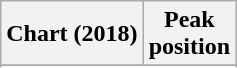<table class="wikitable sortable plainrowheaders" style="text-align:center">
<tr>
<th scope="col">Chart (2018)</th>
<th scope="col">Peak<br> position</th>
</tr>
<tr>
</tr>
<tr>
</tr>
<tr>
</tr>
<tr>
</tr>
<tr>
</tr>
<tr>
</tr>
<tr>
</tr>
<tr>
</tr>
<tr>
</tr>
<tr>
</tr>
<tr>
</tr>
<tr>
</tr>
<tr>
</tr>
<tr>
</tr>
</table>
